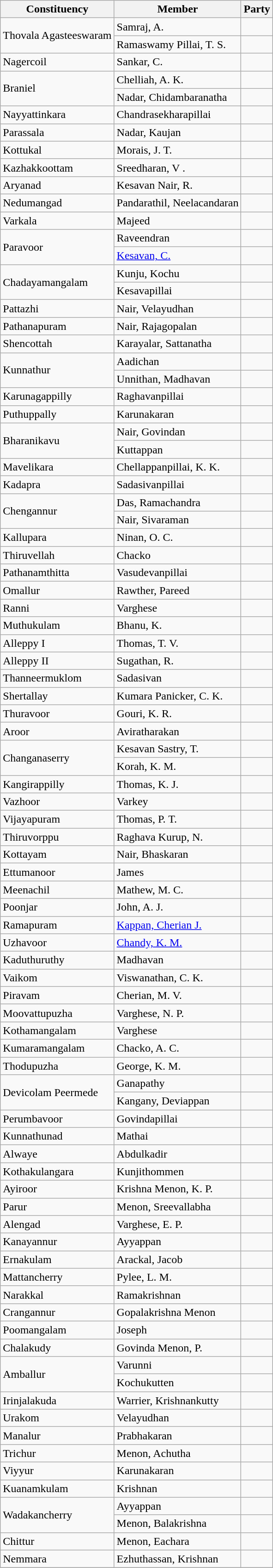<table class="wikitable sortable">
<tr>
<th>Constituency</th>
<th>Member</th>
<th colspan=2>Party</th>
</tr>
<tr>
<td rowspan=2>Thovala Agasteeswaram</td>
<td>Samraj, A.</td>
<td></td>
</tr>
<tr>
<td>Ramaswamy Pillai, T. S.</td>
<td></td>
</tr>
<tr>
<td>Nagercoil</td>
<td>Sankar, C.</td>
<td></td>
</tr>
<tr>
<td rowspan=2>Braniel</td>
<td>Chelliah, A. K.</td>
<td></td>
</tr>
<tr>
<td>Nadar, Chidambaranatha</td>
<td></td>
</tr>
<tr>
<td>Nayyattinkara</td>
<td>Chandrasekharapillai</td>
<td></td>
</tr>
<tr>
<td>Parassala</td>
<td>Nadar, Kaujan</td>
<td></td>
</tr>
<tr>
<td>Kottukal</td>
<td>Morais, J. T.</td>
<td></td>
</tr>
<tr>
<td>Kazhakkoottam</td>
<td>Sreedharan, V .</td>
<td></td>
</tr>
<tr>
<td>Aryanad</td>
<td>Kesavan Nair, R.</td>
<td></td>
</tr>
<tr>
<td>Nedumangad</td>
<td>Pandarathil, Neelacandaran</td>
<td></td>
</tr>
<tr>
<td>Varkala</td>
<td>Majeed</td>
<td></td>
</tr>
<tr>
<td rowspan=2>Paravoor</td>
<td>Raveendran</td>
<td></td>
</tr>
<tr>
<td><a href='#'>Kesavan, C.</a></td>
<td></td>
</tr>
<tr>
<td rowspan=2>Chadayamangalam</td>
<td>Kunju, Kochu</td>
<td></td>
</tr>
<tr>
<td>Kesavapillai</td>
<td></td>
</tr>
<tr>
<td>Pattazhi</td>
<td>Nair, Velayudhan</td>
<td></td>
</tr>
<tr>
<td>Pathanapuram</td>
<td>Nair, Rajagopalan</td>
<td></td>
</tr>
<tr>
<td>Shencottah</td>
<td>Karayalar, Sattanatha</td>
<td></td>
</tr>
<tr>
<td rowspan=2>Kunnathur</td>
<td>Aadichan</td>
<td></td>
</tr>
<tr>
<td>Unnithan, Madhavan</td>
<td></td>
</tr>
<tr>
<td>Karunagappilly</td>
<td>Raghavanpillai</td>
<td></td>
</tr>
<tr>
<td>Puthuppally</td>
<td>Karunakaran</td>
<td></td>
</tr>
<tr>
<td rowspan=2>Bharanikavu</td>
<td>Nair, Govindan</td>
<td></td>
</tr>
<tr>
<td>Kuttappan</td>
<td></td>
</tr>
<tr>
<td>Mavelikara</td>
<td>Chellappanpillai, K. K.</td>
<td></td>
</tr>
<tr>
<td>Kadapra</td>
<td>Sadasivanpillai</td>
<td></td>
</tr>
<tr>
<td rowspan=2>Chengannur</td>
<td>Das, Ramachandra</td>
<td></td>
</tr>
<tr>
<td>Nair, Sivaraman</td>
<td></td>
</tr>
<tr>
<td>Kallupara</td>
<td>Ninan, O. C.</td>
<td></td>
</tr>
<tr>
<td>Thiruvellah</td>
<td>Chacko</td>
<td></td>
</tr>
<tr>
<td>Pathanamthitta</td>
<td>Vasudevanpillai</td>
<td></td>
</tr>
<tr>
<td>Omallur</td>
<td>Rawther, Pareed</td>
<td></td>
</tr>
<tr>
<td>Ranni</td>
<td>Varghese</td>
<td></td>
</tr>
<tr>
<td>Muthukulam</td>
<td>Bhanu, K.</td>
<td></td>
</tr>
<tr>
<td>Alleppy I</td>
<td>Thomas, T. V.</td>
<td></td>
</tr>
<tr>
<td>Alleppy II</td>
<td>Sugathan, R.</td>
<td></td>
</tr>
<tr>
<td>Thanneermuklom</td>
<td>Sadasivan</td>
<td></td>
</tr>
<tr>
<td>Shertallay</td>
<td>Kumara Panicker, C. K.</td>
<td></td>
</tr>
<tr>
<td>Thuravoor</td>
<td>Gouri, K. R.</td>
<td></td>
</tr>
<tr>
<td>Aroor</td>
<td>Aviratharakan</td>
<td></td>
</tr>
<tr>
<td rowspan=2>Changanaserry</td>
<td>Kesavan Sastry, T.</td>
<td></td>
</tr>
<tr>
<td>Korah, K. M.</td>
<td></td>
</tr>
<tr>
<td>Kangirappilly</td>
<td>Thomas, K. J.</td>
<td></td>
</tr>
<tr>
<td>Vazhoor</td>
<td>Varkey</td>
<td></td>
</tr>
<tr>
<td>Vijayapuram</td>
<td>Thomas, P. T.</td>
<td></td>
</tr>
<tr>
<td>Thiruvorppu</td>
<td>Raghava Kurup, N.</td>
<td></td>
</tr>
<tr>
<td>Kottayam</td>
<td>Nair, Bhaskaran</td>
<td></td>
</tr>
<tr>
<td>Ettumanoor</td>
<td>James</td>
<td></td>
</tr>
<tr>
<td>Meenachil</td>
<td>Mathew, M. C.</td>
<td></td>
</tr>
<tr>
<td>Poonjar</td>
<td>John, A. J.</td>
<td></td>
</tr>
<tr>
<td>Ramapuram</td>
<td><a href='#'>Kappan, Cherian J.</a></td>
<td></td>
</tr>
<tr>
<td>Uzhavoor</td>
<td><a href='#'>Chandy, K. M.</a></td>
<td></td>
</tr>
<tr>
<td>Kaduthuruthy</td>
<td>Madhavan</td>
<td></td>
</tr>
<tr>
<td>Vaikom</td>
<td>Viswanathan, C. K.</td>
<td></td>
</tr>
<tr>
<td>Piravam</td>
<td>Cherian, M. V.</td>
<td></td>
</tr>
<tr>
<td>Moovattupuzha</td>
<td>Varghese, N. P.</td>
<td></td>
</tr>
<tr>
<td>Kothamangalam</td>
<td>Varghese</td>
<td></td>
</tr>
<tr>
<td>Kumaramangalam</td>
<td>Chacko, A. C.</td>
<td></td>
</tr>
<tr>
<td>Thodupuzha</td>
<td>George, K. M.</td>
<td></td>
</tr>
<tr>
<td rowspan=2>Devicolam Peermede</td>
<td>Ganapathy</td>
<td></td>
</tr>
<tr>
<td>Kangany, Deviappan</td>
<td></td>
</tr>
<tr>
<td>Perumbavoor</td>
<td>Govindapillai</td>
<td></td>
</tr>
<tr>
<td>Kunnathunad</td>
<td>Mathai</td>
<td></td>
</tr>
<tr>
<td>Alwaye</td>
<td>Abdulkadir</td>
<td></td>
</tr>
<tr>
<td>Kothakulangara</td>
<td>Kunjithommen</td>
<td></td>
</tr>
<tr>
<td>Ayiroor</td>
<td>Krishna Menon, K. P.</td>
<td></td>
</tr>
<tr>
<td>Parur</td>
<td>Menon, Sreevallabha</td>
<td></td>
</tr>
<tr>
<td>Alengad</td>
<td>Varghese, E. P.</td>
<td></td>
</tr>
<tr>
<td>Kanayannur</td>
<td>Ayyappan</td>
<td></td>
</tr>
<tr>
<td>Ernakulam</td>
<td>Arackal, Jacob</td>
<td></td>
</tr>
<tr>
<td>Mattancherry</td>
<td>Pylee, L. M.</td>
<td></td>
</tr>
<tr>
<td>Narakkal</td>
<td>Ramakrishnan</td>
<td></td>
</tr>
<tr>
<td>Crangannur</td>
<td>Gopalakrishna Menon</td>
<td></td>
</tr>
<tr>
<td>Poomangalam</td>
<td>Joseph</td>
<td></td>
</tr>
<tr>
<td>Chalakudy</td>
<td>Govinda Menon, P.</td>
<td></td>
</tr>
<tr>
<td rowspan=2>Amballur</td>
<td>Varunni</td>
<td></td>
</tr>
<tr>
<td>Kochukutten</td>
<td></td>
</tr>
<tr>
<td>Irinjalakuda</td>
<td>Warrier, Krishnankutty</td>
<td></td>
</tr>
<tr>
<td>Urakom</td>
<td>Velayudhan</td>
<td></td>
</tr>
<tr>
<td>Manalur</td>
<td>Prabhakaran</td>
<td></td>
</tr>
<tr>
<td>Trichur</td>
<td>Menon, Achutha</td>
<td></td>
</tr>
<tr>
<td>Viyyur</td>
<td>Karunakaran</td>
<td></td>
</tr>
<tr>
<td>Kuanamkulam</td>
<td>Krishnan</td>
<td></td>
</tr>
<tr>
<td rowspan=2>Wadakancherry</td>
<td>Ayyappan</td>
<td></td>
</tr>
<tr>
<td>Menon, Balakrishna</td>
<td></td>
</tr>
<tr>
<td>Chittur</td>
<td>Menon, Eachara</td>
<td></td>
</tr>
<tr>
<td>Nemmara</td>
<td>Ezhuthassan, Krishnan</td>
<td></td>
</tr>
<tr>
</tr>
</table>
